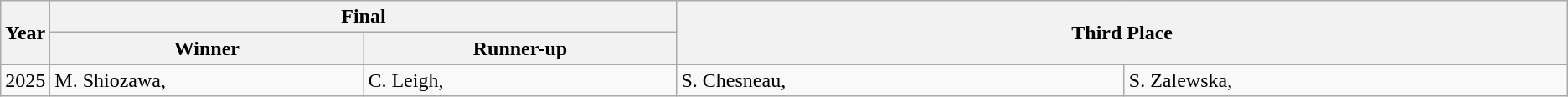<table class="wikitable" border="1">
<tr>
<th rowspan=2 width=3%>Year</th>
<th colspan=2>Final</th>
<th rowspan=2 colspan=2>Third Place</th>
</tr>
<tr>
<th width=20%>Winner</th>
<th width=20%>Runner-up</th>
</tr>
<tr>
<td>2025</td>
<td>M. Shiozawa, </td>
<td>C. Leigh, </td>
<td>S. Chesneau, </td>
<td>S. Zalewska, </td>
</tr>
</table>
